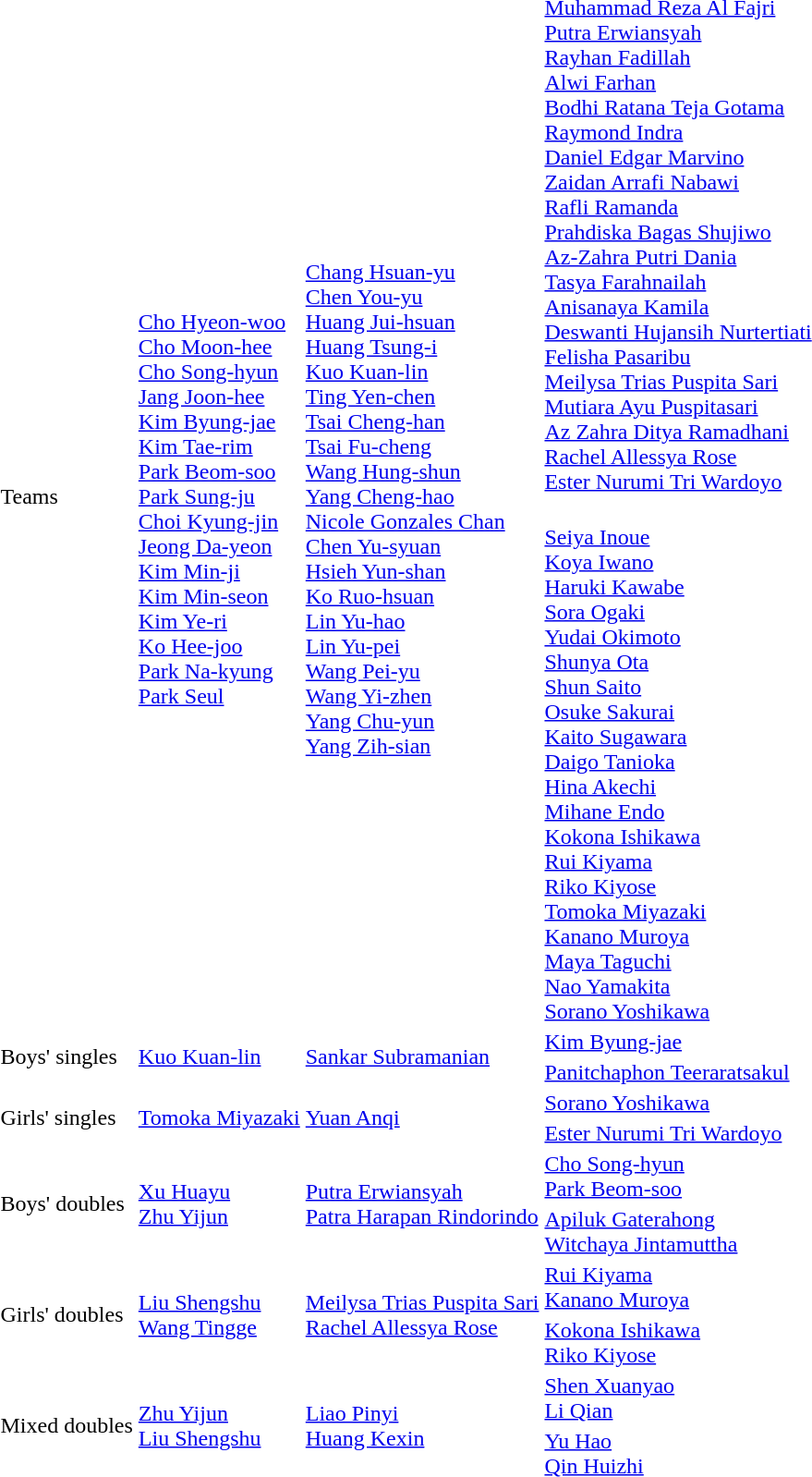<table>
<tr>
<td rowspan=2>Teams<br></td>
<td rowspan=2><br><a href='#'>Cho Hyeon-woo</a><br><a href='#'>Cho Moon-hee</a><br><a href='#'>Cho Song-hyun</a><br><a href='#'>Jang Joon-hee</a><br><a href='#'>Kim Byung-jae</a><br><a href='#'>Kim Tae-rim</a><br><a href='#'>Park Beom-soo</a><br><a href='#'>Park Sung-ju</a><br><a href='#'>Choi Kyung-jin</a><br><a href='#'>Jeong Da-yeon</a><br><a href='#'>Kim Min-ji</a><br><a href='#'>Kim Min-seon</a><br><a href='#'>Kim Ye-ri</a><br><a href='#'>Ko Hee-joo</a><br><a href='#'>Park Na-kyung</a><br><a href='#'>Park Seul</a></td>
<td rowspan=2><br><a href='#'>Chang Hsuan-yu</a><br><a href='#'>Chen You-yu</a><br><a href='#'>Huang Jui-hsuan</a><br><a href='#'>Huang Tsung-i</a><br><a href='#'>Kuo Kuan-lin</a><br><a href='#'>Ting Yen-chen</a><br><a href='#'>Tsai Cheng-han</a><br><a href='#'>Tsai Fu-cheng</a><br><a href='#'>Wang Hung-shun</a><br><a href='#'>Yang Cheng-hao</a><br><a href='#'>Nicole Gonzales Chan</a><br><a href='#'>Chen Yu-syuan</a><br><a href='#'>Hsieh Yun-shan</a><br><a href='#'>Ko Ruo-hsuan</a><br><a href='#'>Lin Yu-hao</a><br><a href='#'>Lin Yu-pei</a><br><a href='#'>Wang Pei-yu</a><br><a href='#'>Wang Yi-zhen</a><br><a href='#'>Yang Chu-yun</a><br><a href='#'>Yang Zih-sian</a></td>
<td><br><a href='#'>Muhammad Reza Al Fajri</a><br><a href='#'>Putra Erwiansyah</a><br><a href='#'>Rayhan Fadillah</a><br><a href='#'>Alwi Farhan</a><br><a href='#'>Bodhi Ratana Teja Gotama</a><br><a href='#'>Raymond Indra</a><br><a href='#'>Daniel Edgar Marvino</a><br><a href='#'>Zaidan Arrafi Nabawi</a><br><a href='#'>Rafli Ramanda</a><br><a href='#'>Prahdiska Bagas Shujiwo</a><br><a href='#'>Az-Zahra Putri Dania</a><br><a href='#'>Tasya Farahnailah</a><br><a href='#'>Anisanaya Kamila</a><br><a href='#'>Deswanti Hujansih Nurtertiati</a><br><a href='#'>Felisha Pasaribu</a><br><a href='#'>Meilysa Trias Puspita Sari</a><br><a href='#'>Mutiara Ayu Puspitasari</a><br><a href='#'>Az Zahra Ditya Ramadhani</a><br><a href='#'>Rachel Allessya Rose</a><br><a href='#'>Ester Nurumi Tri Wardoyo</a></td>
</tr>
<tr>
<td><br><a href='#'>Seiya Inoue</a><br><a href='#'>Koya Iwano</a><br><a href='#'>Haruki Kawabe</a><br><a href='#'>Sora Ogaki</a><br><a href='#'>Yudai Okimoto</a><br><a href='#'>Shunya Ota</a><br><a href='#'>Shun Saito</a><br><a href='#'>Osuke Sakurai</a><br><a href='#'>Kaito Sugawara</a><br><a href='#'>Daigo Tanioka</a><br><a href='#'>Hina Akechi</a><br><a href='#'>Mihane Endo</a><br><a href='#'>Kokona Ishikawa</a><br><a href='#'>Rui Kiyama</a><br><a href='#'>Riko Kiyose</a><br><a href='#'>Tomoka Miyazaki</a><br><a href='#'>Kanano Muroya</a><br><a href='#'>Maya Taguchi</a><br><a href='#'>Nao Yamakita</a><br><a href='#'>Sorano Yoshikawa</a></td>
</tr>
<tr>
<td rowspan="2">Boys' singles<br></td>
<td rowspan="2"> <a href='#'>Kuo Kuan-lin</a></td>
<td rowspan="2"> <a href='#'>Sankar Subramanian</a></td>
<td> <a href='#'>Kim Byung-jae</a></td>
</tr>
<tr>
<td> <a href='#'>Panitchaphon Teeraratsakul</a></td>
</tr>
<tr>
<td rowspan="2">Girls' singles<br></td>
<td rowspan="2"> <a href='#'>Tomoka Miyazaki</a></td>
<td rowspan="2"> <a href='#'>Yuan Anqi</a></td>
<td> <a href='#'>Sorano Yoshikawa</a></td>
</tr>
<tr>
<td> <a href='#'>Ester Nurumi Tri Wardoyo</a></td>
</tr>
<tr>
<td rowspan="2">Boys' doubles<br></td>
<td rowspan="2"> <a href='#'>Xu Huayu</a><br> <a href='#'>Zhu Yijun</a></td>
<td rowspan="2"> <a href='#'>Putra Erwiansyah</a><br> <a href='#'>Patra Harapan Rindorindo</a></td>
<td> <a href='#'>Cho Song-hyun</a><br> <a href='#'>Park Beom-soo</a></td>
</tr>
<tr>
<td> <a href='#'>Apiluk Gaterahong</a><br> <a href='#'>Witchaya Jintamuttha</a></td>
</tr>
<tr>
<td rowspan="2">Girls' doubles<br></td>
<td rowspan="2"> <a href='#'>Liu Shengshu</a><br> <a href='#'>Wang Tingge</a></td>
<td rowspan="2"> <a href='#'>Meilysa Trias Puspita Sari</a><br> <a href='#'>Rachel Allessya Rose</a></td>
<td> <a href='#'>Rui Kiyama</a><br> <a href='#'>Kanano Muroya</a></td>
</tr>
<tr>
<td> <a href='#'>Kokona Ishikawa</a><br> <a href='#'>Riko Kiyose</a></td>
</tr>
<tr>
<td rowspan="2">Mixed doubles<br></td>
<td rowspan="2"> <a href='#'>Zhu Yijun</a><br> <a href='#'>Liu Shengshu</a></td>
<td rowspan="2"> <a href='#'>Liao Pinyi</a><br> <a href='#'>Huang Kexin</a></td>
<td> <a href='#'>Shen Xuanyao</a><br> <a href='#'>Li Qian</a></td>
</tr>
<tr>
<td> <a href='#'>Yu Hao</a><br> <a href='#'>Qin Huizhi</a></td>
</tr>
</table>
